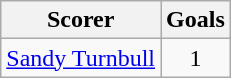<table class="wikitable">
<tr>
<th>Scorer</th>
<th>Goals</th>
</tr>
<tr>
<td> <a href='#'>Sandy Turnbull</a></td>
<td align=center>1</td>
</tr>
</table>
